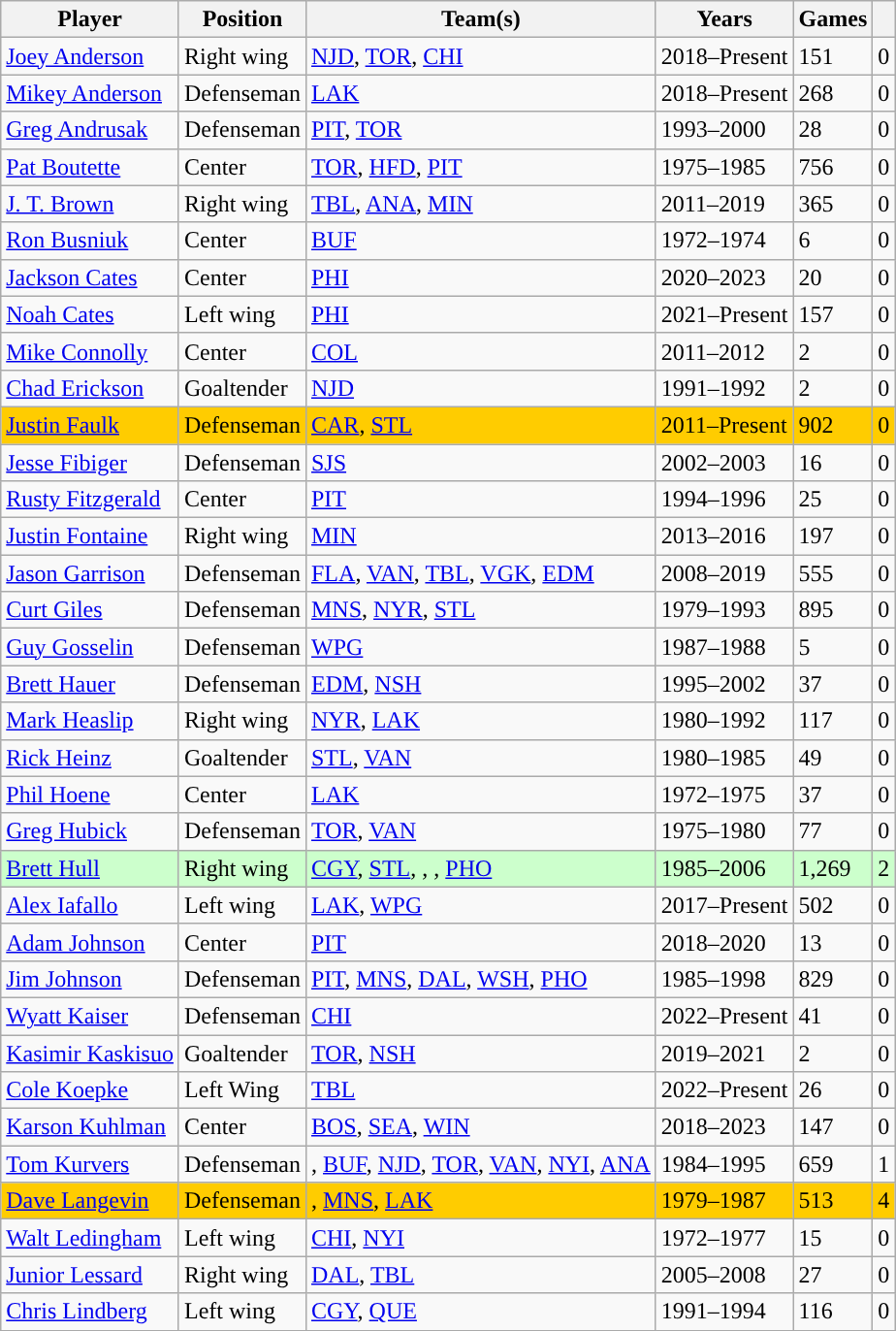<table class="wikitable sortable">
<tr>
<th>Player</th>
<th>Position</th>
<th>Team(s)</th>
<th>Years</th>
<th>Games</th>
<th><a href='#'></a></th>
</tr>
<tr>
<td><a href='#'>Joey Anderson</a></td>
<td>Right wing</td>
<td><a href='#'>NJD</a>, <a href='#'>TOR</a>, <a href='#'>CHI</a></td>
<td>2018–Present</td>
<td>151</td>
<td>0</td>
</tr>
<tr>
<td><a href='#'>Mikey Anderson</a></td>
<td>Defenseman</td>
<td><a href='#'>LAK</a></td>
<td>2018–Present</td>
<td>268</td>
<td>0</td>
</tr>
<tr>
<td><a href='#'>Greg Andrusak</a></td>
<td>Defenseman</td>
<td><a href='#'>PIT</a>, <a href='#'>TOR</a></td>
<td>1993–2000</td>
<td>28</td>
<td>0</td>
</tr>
<tr>
<td><a href='#'>Pat Boutette</a></td>
<td>Center</td>
<td><a href='#'>TOR</a>, <a href='#'>HFD</a>, <a href='#'>PIT</a></td>
<td>1975–1985</td>
<td>756</td>
<td>0</td>
</tr>
<tr>
<td><a href='#'>J. T. Brown</a></td>
<td>Right wing</td>
<td><a href='#'>TBL</a>, <a href='#'>ANA</a>, <a href='#'>MIN</a></td>
<td>2011–2019</td>
<td>365</td>
<td>0</td>
</tr>
<tr>
<td><a href='#'>Ron Busniuk</a></td>
<td>Center</td>
<td><a href='#'>BUF</a></td>
<td>1972–1974</td>
<td>6</td>
<td>0</td>
</tr>
<tr>
<td><a href='#'>Jackson Cates</a></td>
<td>Center</td>
<td><a href='#'>PHI</a></td>
<td>2020–2023</td>
<td>20</td>
<td>0</td>
</tr>
<tr>
<td><a href='#'>Noah Cates</a></td>
<td>Left wing</td>
<td><a href='#'>PHI</a></td>
<td>2021–Present</td>
<td>157</td>
<td>0</td>
</tr>
<tr>
<td><a href='#'>Mike Connolly</a></td>
<td>Center</td>
<td><a href='#'>COL</a></td>
<td>2011–2012</td>
<td>2</td>
<td>0</td>
</tr>
<tr>
<td><a href='#'>Chad Erickson</a></td>
<td>Goaltender</td>
<td><a href='#'>NJD</a></td>
<td>1991–1992</td>
<td>2</td>
<td>0</td>
</tr>
<tr bgcolor=#ffcc00>
<td><a href='#'>Justin Faulk</a></td>
<td>Defenseman</td>
<td><a href='#'>CAR</a>, <a href='#'>STL</a></td>
<td>2011–Present</td>
<td>902</td>
<td>0</td>
</tr>
<tr>
<td><a href='#'>Jesse Fibiger</a></td>
<td>Defenseman</td>
<td><a href='#'>SJS</a></td>
<td>2002–2003</td>
<td>16</td>
<td>0</td>
</tr>
<tr>
<td><a href='#'>Rusty Fitzgerald</a></td>
<td>Center</td>
<td><a href='#'>PIT</a></td>
<td>1994–1996</td>
<td>25</td>
<td>0</td>
</tr>
<tr>
<td><a href='#'>Justin Fontaine</a></td>
<td>Right wing</td>
<td><a href='#'>MIN</a></td>
<td>2013–2016</td>
<td>197</td>
<td>0</td>
</tr>
<tr>
<td><a href='#'>Jason Garrison</a></td>
<td>Defenseman</td>
<td><a href='#'>FLA</a>, <a href='#'>VAN</a>, <a href='#'>TBL</a>, <a href='#'>VGK</a>, <a href='#'>EDM</a></td>
<td>2008–2019</td>
<td>555</td>
<td>0</td>
</tr>
<tr>
<td><a href='#'>Curt Giles</a></td>
<td>Defenseman</td>
<td><a href='#'>MNS</a>, <a href='#'>NYR</a>, <a href='#'>STL</a></td>
<td>1979–1993</td>
<td>895</td>
<td>0</td>
</tr>
<tr>
<td><a href='#'>Guy Gosselin</a></td>
<td>Defenseman</td>
<td><a href='#'>WPG</a></td>
<td>1987–1988</td>
<td>5</td>
<td>0</td>
</tr>
<tr>
<td><a href='#'>Brett Hauer</a></td>
<td>Defenseman</td>
<td><a href='#'>EDM</a>, <a href='#'>NSH</a></td>
<td>1995–2002</td>
<td>37</td>
<td>0</td>
</tr>
<tr>
<td><a href='#'>Mark Heaslip</a></td>
<td>Right wing</td>
<td><a href='#'>NYR</a>, <a href='#'>LAK</a></td>
<td>1980–1992</td>
<td>117</td>
<td>0</td>
</tr>
<tr>
<td><a href='#'>Rick Heinz</a></td>
<td>Goaltender</td>
<td><a href='#'>STL</a>, <a href='#'>VAN</a></td>
<td>1980–1985</td>
<td>49</td>
<td>0</td>
</tr>
<tr>
<td><a href='#'>Phil Hoene</a></td>
<td>Center</td>
<td><a href='#'>LAK</a></td>
<td>1972–1975</td>
<td>37</td>
<td>0</td>
</tr>
<tr>
<td><a href='#'>Greg Hubick</a></td>
<td>Defenseman</td>
<td><a href='#'>TOR</a>, <a href='#'>VAN</a></td>
<td>1975–1980</td>
<td>77</td>
<td>0</td>
</tr>
<tr bgcolor=#ccffcc>
<td><a href='#'>Brett Hull</a></td>
<td>Right wing</td>
<td><a href='#'>CGY</a>, <a href='#'>STL</a>, <span><strong></strong></span>, <span><strong></strong></span>, <a href='#'>PHO</a></td>
<td>1985–2006</td>
<td>1,269</td>
<td>2</td>
</tr>
<tr>
<td><a href='#'>Alex Iafallo</a></td>
<td>Left wing</td>
<td><a href='#'>LAK</a>, <a href='#'>WPG</a></td>
<td>2017–Present</td>
<td>502</td>
<td>0</td>
</tr>
<tr>
<td><a href='#'>Adam Johnson</a></td>
<td>Center</td>
<td><a href='#'>PIT</a></td>
<td>2018–2020</td>
<td>13</td>
<td>0</td>
</tr>
<tr>
<td><a href='#'>Jim Johnson</a></td>
<td>Defenseman</td>
<td><a href='#'>PIT</a>, <a href='#'>MNS</a>, <a href='#'>DAL</a>, <a href='#'>WSH</a>, <a href='#'>PHO</a></td>
<td>1985–1998</td>
<td>829</td>
<td>0</td>
</tr>
<tr>
<td><a href='#'>Wyatt Kaiser</a></td>
<td>Defenseman</td>
<td><a href='#'>CHI</a></td>
<td>2022–Present</td>
<td>41</td>
<td>0</td>
</tr>
<tr>
<td><a href='#'>Kasimir Kaskisuo</a></td>
<td>Goaltender</td>
<td><a href='#'>TOR</a>, <a href='#'>NSH</a></td>
<td>2019–2021</td>
<td>2</td>
<td>0</td>
</tr>
<tr>
<td><a href='#'>Cole Koepke</a></td>
<td>Left Wing</td>
<td><a href='#'>TBL</a></td>
<td>2022–Present</td>
<td>26</td>
<td>0</td>
</tr>
<tr>
<td><a href='#'>Karson Kuhlman</a></td>
<td>Center</td>
<td><a href='#'>BOS</a>, <a href='#'>SEA</a>, <a href='#'>WIN</a></td>
<td>2018–2023</td>
<td>147</td>
<td>0</td>
</tr>
<tr>
<td><a href='#'>Tom Kurvers</a></td>
<td>Defenseman</td>
<td><span><strong></strong></span>, <a href='#'>BUF</a>, <a href='#'>NJD</a>, <a href='#'>TOR</a>, <a href='#'>VAN</a>, <a href='#'>NYI</a>, <a href='#'>ANA</a></td>
<td>1984–1995</td>
<td>659</td>
<td>1</td>
</tr>
<tr bgcolor=#ffcc00>
<td><a href='#'>Dave Langevin</a></td>
<td>Defenseman</td>
<td><span><strong></strong></span>, <a href='#'>MNS</a>, <a href='#'>LAK</a></td>
<td>1979–1987</td>
<td>513</td>
<td>4</td>
</tr>
<tr>
<td><a href='#'>Walt Ledingham</a></td>
<td>Left wing</td>
<td><a href='#'>CHI</a>, <a href='#'>NYI</a></td>
<td>1972–1977</td>
<td>15</td>
<td>0</td>
</tr>
<tr>
<td><a href='#'>Junior Lessard</a></td>
<td>Right wing</td>
<td><a href='#'>DAL</a>, <a href='#'>TBL</a></td>
<td>2005–2008</td>
<td>27</td>
<td>0</td>
</tr>
<tr>
<td><a href='#'>Chris Lindberg</a></td>
<td>Left wing</td>
<td><a href='#'>CGY</a>, <a href='#'>QUE</a></td>
<td>1991–1994</td>
<td>116</td>
<td>0</td>
</tr>
<tr>
</tr>
</table>
